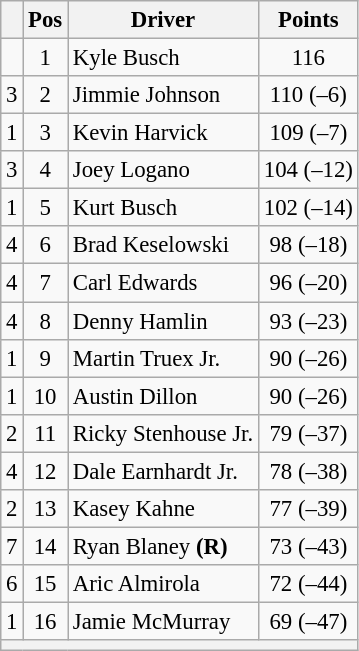<table class="wikitable" style="font-size: 95%;">
<tr>
<th></th>
<th>Pos</th>
<th>Driver</th>
<th>Points</th>
</tr>
<tr>
<td align="left"></td>
<td style="text-align:center;">1</td>
<td>Kyle Busch</td>
<td style="text-align:center;">116</td>
</tr>
<tr>
<td align="left"> 3</td>
<td style="text-align:center;">2</td>
<td>Jimmie Johnson</td>
<td style="text-align:center;">110 (–6)</td>
</tr>
<tr>
<td align="left"> 1</td>
<td style="text-align:center;">3</td>
<td>Kevin Harvick</td>
<td style="text-align:center;">109 (–7)</td>
</tr>
<tr>
<td align="left"> 3</td>
<td style="text-align:center;">4</td>
<td>Joey Logano</td>
<td style="text-align:center;">104 (–12)</td>
</tr>
<tr>
<td align="left"> 1</td>
<td style="text-align:center;">5</td>
<td>Kurt Busch</td>
<td style="text-align:center;">102 (–14)</td>
</tr>
<tr>
<td align="left"> 4</td>
<td style="text-align:center;">6</td>
<td>Brad Keselowski</td>
<td style="text-align:center;">98 (–18)</td>
</tr>
<tr>
<td align="left"> 4</td>
<td style="text-align:center;">7</td>
<td>Carl Edwards</td>
<td style="text-align:center;">96 (–20)</td>
</tr>
<tr>
<td align="left"> 4</td>
<td style="text-align:center;">8</td>
<td>Denny Hamlin</td>
<td style="text-align:center;">93 (–23)</td>
</tr>
<tr>
<td align="left"> 1</td>
<td style="text-align:center;">9</td>
<td>Martin Truex Jr.</td>
<td style="text-align:center;">90 (–26)</td>
</tr>
<tr>
<td align="left"> 1</td>
<td style="text-align:center;">10</td>
<td>Austin Dillon</td>
<td style="text-align:center;">90 (–26)</td>
</tr>
<tr>
<td align="left"> 2</td>
<td style="text-align:center;">11</td>
<td>Ricky Stenhouse Jr.</td>
<td style="text-align:center;">79 (–37)</td>
</tr>
<tr>
<td align="left"> 4</td>
<td style="text-align:center;">12</td>
<td>Dale Earnhardt Jr.</td>
<td style="text-align:center;">78 (–38)</td>
</tr>
<tr>
<td align="left"> 2</td>
<td style="text-align:center;">13</td>
<td>Kasey Kahne</td>
<td style="text-align:center;">77 (–39)</td>
</tr>
<tr>
<td align="left"> 7</td>
<td style="text-align:center;">14</td>
<td>Ryan Blaney <strong>(R)</strong></td>
<td style="text-align:center;">73 (–43)</td>
</tr>
<tr>
<td align="left"> 6</td>
<td style="text-align:center;">15</td>
<td>Aric Almirola</td>
<td style="text-align:center;">72 (–44)</td>
</tr>
<tr>
<td align="left"> 1</td>
<td style="text-align:center;">16</td>
<td>Jamie McMurray</td>
<td style="text-align:center;">69 (–47)</td>
</tr>
<tr>
<th colspan="8"></th>
</tr>
</table>
